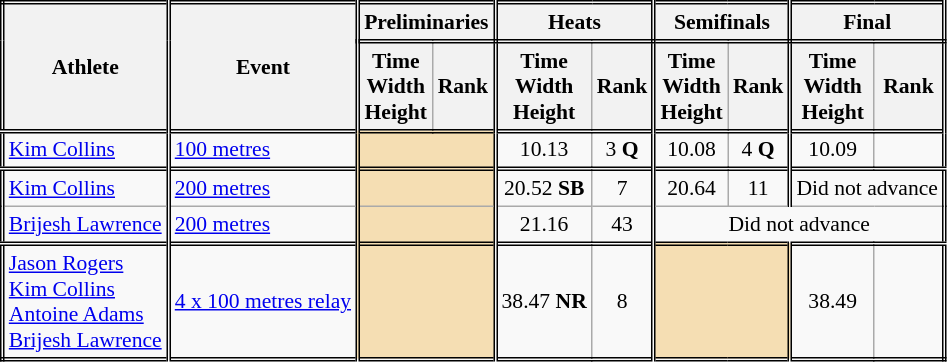<table class=wikitable style="font-size:90%; border: double;">
<tr>
<th rowspan="2" style="border-right:double">Athlete</th>
<th rowspan="2" style="border-right:double">Event</th>
<th colspan="2" style="border-right:double; border-bottom:double;">Preliminaries</th>
<th colspan="2" style="border-right:double; border-bottom:double;">Heats</th>
<th colspan="2" style="border-right:double; border-bottom:double;">Semifinals</th>
<th colspan="2" style="border-right:double; border-bottom:double;">Final</th>
</tr>
<tr>
<th>Time<br>Width<br>Height</th>
<th style="border-right:double">Rank</th>
<th>Time<br>Width<br>Height</th>
<th style="border-right:double">Rank</th>
<th>Time<br>Width<br>Height</th>
<th style="border-right:double">Rank</th>
<th>Time<br>Width<br>Height</th>
<th style="border-right:double">Rank</th>
</tr>
<tr style="border-top: double;">
<td style="border-right:double"><a href='#'>Kim Collins</a></td>
<td style="border-right:double"><a href='#'>100 metres</a></td>
<td style="border-right:double" colspan= 2 bgcolor="wheat"></td>
<td align=center>10.13</td>
<td align=center style="border-right:double">3 <strong>Q</strong></td>
<td align=center>10.08</td>
<td align=center style="border-right:double">4 <strong>Q</strong></td>
<td align=center>10.09</td>
<td align=center></td>
</tr>
<tr style="border-top: double;">
<td style="border-right:double"><a href='#'>Kim Collins</a></td>
<td style="border-right:double"><a href='#'>200 metres</a></td>
<td style="border-right:double" colspan= 2 bgcolor="wheat"></td>
<td align=center>20.52 <strong>SB</strong></td>
<td align=center style="border-right:double">7</td>
<td align=center>20.64</td>
<td align=center style="border-right:double">11</td>
<td colspan="2" align=center>Did not advance</td>
</tr>
<tr>
<td style="border-right:double"><a href='#'>Brijesh Lawrence</a></td>
<td style="border-right:double"><a href='#'>200 metres</a></td>
<td style="border-right:double" colspan= 2 bgcolor="wheat"></td>
<td align=center>21.16</td>
<td align=center style="border-right:double">43</td>
<td colspan="4" align=center>Did not advance</td>
</tr>
<tr style="border-top: double;">
<td style="border-right:double"><a href='#'>Jason Rogers</a><br><a href='#'>Kim Collins</a><br><a href='#'>Antoine Adams</a><br><a href='#'>Brijesh Lawrence</a><br></td>
<td style="border-right:double"><a href='#'>4 x 100 metres relay</a></td>
<td style="border-right:double" colspan= 2 bgcolor="wheat"></td>
<td align=center>38.47 <strong>NR</strong></td>
<td align=center style="border-right:double">8</td>
<td style="border-right:double" colspan= 2 bgcolor="wheat"></td>
<td align=center>38.49</td>
<td align=center></td>
</tr>
</table>
